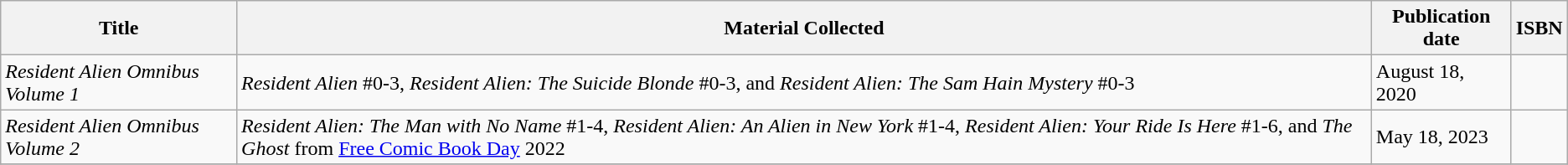<table class="wikitable">
<tr>
<th>Title</th>
<th>Material Collected</th>
<th>Publication date</th>
<th>ISBN</th>
</tr>
<tr>
<td><em>Resident Alien Omnibus Volume 1</em></td>
<td><em>Resident Alien</em> #0-3, <em>Resident Alien: The Suicide Blonde</em> #0-3, and <em>Resident Alien: The Sam Hain Mystery</em> #0-3</td>
<td>August 18, 2020</td>
<td></td>
</tr>
<tr>
<td><em>Resident Alien Omnibus Volume 2</em></td>
<td><em>Resident Alien: The Man with No Name</em> #1-4, <em>Resident Alien: An Alien in New York</em> #1-4, <em>Resident Alien: Your Ride Is Here</em> #1-6, and <em>The Ghost</em> from <a href='#'>Free Comic Book Day</a> 2022</td>
<td>May 18, 2023</td>
<td></td>
</tr>
<tr>
</tr>
</table>
